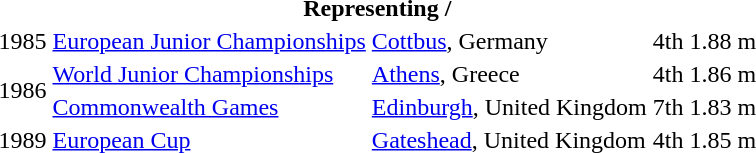<table>
<tr>
<th colspan=6>Representing  / </th>
</tr>
<tr>
<td>1985</td>
<td><a href='#'>European Junior Championships</a></td>
<td><a href='#'>Cottbus</a>, Germany</td>
<td>4th</td>
<td>1.88 m</td>
</tr>
<tr>
<td rowspan=2>1986</td>
<td><a href='#'>World Junior Championships</a></td>
<td><a href='#'>Athens</a>, Greece</td>
<td>4th</td>
<td>1.86 m</td>
</tr>
<tr>
<td><a href='#'>Commonwealth Games</a></td>
<td><a href='#'>Edinburgh</a>, United Kingdom</td>
<td>7th</td>
<td>1.83 m</td>
</tr>
<tr>
<td>1989</td>
<td><a href='#'>European Cup</a></td>
<td><a href='#'>Gateshead</a>, United Kingdom</td>
<td>4th</td>
<td>1.85 m</td>
</tr>
</table>
